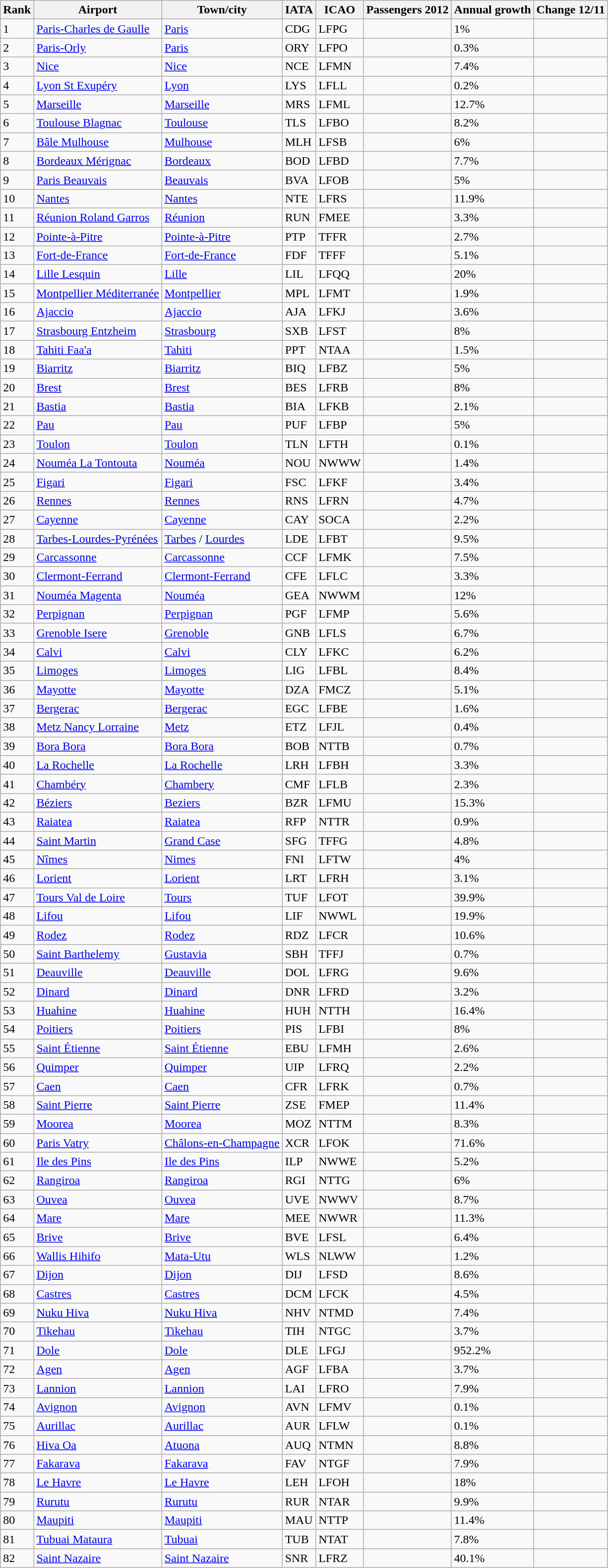<table class="wikitable sortable">
<tr>
<th>Rank</th>
<th>Airport</th>
<th>Town/city</th>
<th>IATA</th>
<th>ICAO</th>
<th>Passengers 2012</th>
<th>Annual growth</th>
<th>Change 12/11</th>
</tr>
<tr>
<td>1</td>
<td><a href='#'>Paris-Charles de Gaulle</a></td>
<td><a href='#'>Paris</a></td>
<td>CDG</td>
<td>LFPG</td>
<td style="text-align: right"></td>
<td> 1%</td>
<td></td>
</tr>
<tr>
<td>2</td>
<td><a href='#'>Paris-Orly</a></td>
<td><a href='#'>Paris</a></td>
<td>ORY</td>
<td>LFPO</td>
<td style="text-align: right"></td>
<td> 0.3%</td>
<td></td>
</tr>
<tr>
<td>3</td>
<td><a href='#'>Nice</a></td>
<td><a href='#'>Nice</a></td>
<td>NCE</td>
<td>LFMN</td>
<td style="text-align: right"></td>
<td> 7.4%</td>
<td></td>
</tr>
<tr>
<td>4</td>
<td><a href='#'>Lyon St Exupéry</a></td>
<td><a href='#'>Lyon</a></td>
<td>LYS</td>
<td>LFLL</td>
<td style="text-align: right"></td>
<td> 0.2%</td>
<td></td>
</tr>
<tr>
<td>5</td>
<td><a href='#'>Marseille</a></td>
<td><a href='#'>Marseille</a></td>
<td>MRS</td>
<td>LFML</td>
<td style="text-align: right"></td>
<td> 12.7%</td>
<td></td>
</tr>
<tr>
<td>6</td>
<td><a href='#'>Toulouse Blagnac</a></td>
<td><a href='#'>Toulouse</a></td>
<td>TLS</td>
<td>LFBO</td>
<td style="text-align: right"></td>
<td> 8.2%</td>
<td></td>
</tr>
<tr>
<td>7</td>
<td><a href='#'>Bâle Mulhouse</a></td>
<td><a href='#'>Mulhouse</a></td>
<td>MLH</td>
<td>LFSB</td>
<td style="text-align: right"></td>
<td> 6%</td>
<td></td>
</tr>
<tr>
<td>8</td>
<td><a href='#'>Bordeaux Mérignac</a></td>
<td><a href='#'>Bordeaux</a></td>
<td>BOD</td>
<td>LFBD</td>
<td style="text-align: right"></td>
<td> 7.7%</td>
<td></td>
</tr>
<tr>
<td>9</td>
<td><a href='#'>Paris Beauvais</a></td>
<td><a href='#'>Beauvais</a></td>
<td>BVA</td>
<td>LFOB</td>
<td style="text-align: right"></td>
<td> 5%</td>
<td></td>
</tr>
<tr>
<td>10</td>
<td><a href='#'>Nantes</a></td>
<td><a href='#'>Nantes</a></td>
<td>NTE</td>
<td>LFRS</td>
<td style="text-align: right"></td>
<td> 11.9%</td>
<td></td>
</tr>
<tr>
<td>11</td>
<td><a href='#'>Réunion Roland Garros</a></td>
<td><a href='#'>Réunion</a></td>
<td>RUN</td>
<td>FMEE</td>
<td style="text-align: right"></td>
<td> 3.3%</td>
<td></td>
</tr>
<tr>
<td>12</td>
<td><a href='#'>Pointe-à-Pitre</a></td>
<td><a href='#'>Pointe-à-Pitre</a></td>
<td>PTP</td>
<td>TFFR</td>
<td style="text-align: right"></td>
<td> 2.7%</td>
<td></td>
</tr>
<tr>
<td>13</td>
<td><a href='#'>Fort-de-France</a></td>
<td><a href='#'>Fort-de-France</a></td>
<td>FDF</td>
<td>TFFF</td>
<td style="text-align: right"></td>
<td> 5.1%</td>
<td></td>
</tr>
<tr>
<td>14</td>
<td><a href='#'>Lille Lesquin</a></td>
<td><a href='#'>Lille</a></td>
<td>LIL</td>
<td>LFQQ</td>
<td style="text-align: right"></td>
<td> 20%</td>
<td></td>
</tr>
<tr>
<td>15</td>
<td><a href='#'>Montpellier Méditerranée</a></td>
<td><a href='#'>Montpellier</a></td>
<td>MPL</td>
<td>LFMT</td>
<td style="text-align: right"></td>
<td> 1.9%</td>
<td></td>
</tr>
<tr>
<td>16</td>
<td><a href='#'>Ajaccio</a></td>
<td><a href='#'>Ajaccio</a></td>
<td>AJA</td>
<td>LFKJ</td>
<td style="text-align: right"></td>
<td> 3.6%</td>
<td></td>
</tr>
<tr>
<td>17</td>
<td><a href='#'>Strasbourg Entzheim</a></td>
<td><a href='#'>Strasbourg</a></td>
<td>SXB</td>
<td>LFST</td>
<td style="text-align: right"></td>
<td> 8%</td>
<td></td>
</tr>
<tr>
<td>18</td>
<td><a href='#'>Tahiti Faa'a</a></td>
<td><a href='#'>Tahiti</a></td>
<td>PPT</td>
<td>NTAA</td>
<td style="text-align: right"></td>
<td> 1.5%</td>
<td></td>
</tr>
<tr>
<td>19</td>
<td><a href='#'>Biarritz</a></td>
<td><a href='#'>Biarritz</a></td>
<td>BIQ</td>
<td>LFBZ</td>
<td style="text-align: right"></td>
<td> 5%</td>
<td></td>
</tr>
<tr>
<td>20</td>
<td><a href='#'>Brest</a></td>
<td><a href='#'>Brest</a></td>
<td>BES</td>
<td>LFRB</td>
<td style="text-align: right"></td>
<td> 8%</td>
<td></td>
</tr>
<tr>
<td>21</td>
<td><a href='#'>Bastia</a></td>
<td><a href='#'>Bastia</a></td>
<td>BIA</td>
<td>LFKB</td>
<td style="text-align: right"></td>
<td> 2.1%</td>
<td></td>
</tr>
<tr>
<td>22</td>
<td><a href='#'>Pau</a></td>
<td><a href='#'>Pau</a></td>
<td>PUF</td>
<td>LFBP</td>
<td style="text-align: right"></td>
<td> 5%</td>
<td></td>
</tr>
<tr>
<td>23</td>
<td><a href='#'>Toulon</a></td>
<td><a href='#'>Toulon</a></td>
<td>TLN</td>
<td>LFTH</td>
<td style="text-align: right"></td>
<td> 0.1%</td>
<td></td>
</tr>
<tr>
<td>24</td>
<td><a href='#'>Nouméa La Tontouta</a></td>
<td><a href='#'>Nouméa</a></td>
<td>NOU</td>
<td>NWWW</td>
<td style="text-align: right"></td>
<td> 1.4%</td>
<td></td>
</tr>
<tr>
<td>25</td>
<td><a href='#'>Figari</a></td>
<td><a href='#'>Figari</a></td>
<td>FSC</td>
<td>LFKF</td>
<td style="text-align: right"></td>
<td> 3.4%</td>
<td></td>
</tr>
<tr>
<td>26</td>
<td><a href='#'>Rennes</a></td>
<td><a href='#'>Rennes</a></td>
<td>RNS</td>
<td>LFRN</td>
<td style="text-align: right"></td>
<td> 4.7%</td>
<td></td>
</tr>
<tr>
<td>27</td>
<td><a href='#'>Cayenne</a></td>
<td><a href='#'>Cayenne</a></td>
<td>CAY</td>
<td>SOCA</td>
<td style="text-align: right"></td>
<td> 2.2%</td>
<td></td>
</tr>
<tr>
<td>28</td>
<td><a href='#'>Tarbes-Lourdes-Pyrénées</a></td>
<td><a href='#'>Tarbes</a> / <a href='#'>Lourdes</a></td>
<td>LDE</td>
<td>LFBT</td>
<td style="text-align: right"></td>
<td> 9.5%</td>
<td></td>
</tr>
<tr>
<td>29</td>
<td><a href='#'>Carcassonne</a></td>
<td><a href='#'>Carcassonne</a></td>
<td>CCF</td>
<td>LFMK</td>
<td style="text-align: right"></td>
<td> 7.5%</td>
<td></td>
</tr>
<tr>
<td>30</td>
<td><a href='#'>Clermont-Ferrand</a></td>
<td><a href='#'>Clermont-Ferrand</a></td>
<td>CFE</td>
<td>LFLC</td>
<td style="text-align: right"></td>
<td> 3.3%</td>
<td></td>
</tr>
<tr>
<td>31</td>
<td><a href='#'>Nouméa Magenta</a></td>
<td><a href='#'>Nouméa</a></td>
<td>GEA</td>
<td>NWWM</td>
<td style="text-align: right"></td>
<td> 12%</td>
<td></td>
</tr>
<tr>
<td>32</td>
<td><a href='#'>Perpignan</a></td>
<td><a href='#'>Perpignan</a></td>
<td>PGF</td>
<td>LFMP</td>
<td style="text-align: right"></td>
<td> 5.6%</td>
<td></td>
</tr>
<tr>
<td>33</td>
<td><a href='#'>Grenoble Isere</a></td>
<td><a href='#'>Grenoble</a></td>
<td>GNB</td>
<td>LFLS</td>
<td style="text-align: right"></td>
<td> 6.7%</td>
<td></td>
</tr>
<tr>
<td>34</td>
<td><a href='#'>Calvi</a></td>
<td><a href='#'>Calvi</a></td>
<td>CLY</td>
<td>LFKC</td>
<td style="text-align: right"></td>
<td> 6.2%</td>
<td></td>
</tr>
<tr>
<td>35</td>
<td><a href='#'>Limoges</a></td>
<td><a href='#'>Limoges</a></td>
<td>LIG</td>
<td>LFBL</td>
<td style="text-align: right"></td>
<td> 8.4%</td>
<td></td>
</tr>
<tr>
<td>36</td>
<td><a href='#'>Mayotte</a></td>
<td><a href='#'>Mayotte</a></td>
<td>DZA</td>
<td>FMCZ</td>
<td style="text-align: right"></td>
<td> 5.1%</td>
<td></td>
</tr>
<tr>
<td>37</td>
<td><a href='#'>Bergerac</a></td>
<td><a href='#'>Bergerac</a></td>
<td>EGC</td>
<td>LFBE</td>
<td style="text-align: right"></td>
<td> 1.6%</td>
<td></td>
</tr>
<tr>
<td>38</td>
<td><a href='#'>Metz Nancy Lorraine</a></td>
<td><a href='#'>Metz</a></td>
<td>ETZ</td>
<td>LFJL</td>
<td style="text-align: right"></td>
<td> 0.4%</td>
<td></td>
</tr>
<tr>
<td>39</td>
<td><a href='#'>Bora Bora</a></td>
<td><a href='#'>Bora Bora</a></td>
<td>BOB</td>
<td>NTTB</td>
<td style="text-align: right"></td>
<td> 0.7%</td>
<td></td>
</tr>
<tr>
<td>40</td>
<td><a href='#'>La Rochelle</a></td>
<td><a href='#'>La Rochelle</a></td>
<td>LRH</td>
<td>LFBH</td>
<td style="text-align: right"></td>
<td> 3.3%</td>
<td></td>
</tr>
<tr>
<td>41</td>
<td><a href='#'>Chambéry</a></td>
<td><a href='#'>Chambery</a></td>
<td>CMF</td>
<td>LFLB</td>
<td style="text-align: right"></td>
<td> 2.3%</td>
<td></td>
</tr>
<tr>
<td>42</td>
<td><a href='#'>Béziers</a></td>
<td><a href='#'>Beziers</a></td>
<td>BZR</td>
<td>LFMU</td>
<td style="text-align: right"></td>
<td> 15.3%</td>
<td></td>
</tr>
<tr>
<td>43</td>
<td><a href='#'>Raiatea</a></td>
<td><a href='#'>Raiatea</a></td>
<td>RFP</td>
<td>NTTR</td>
<td style="text-align: right"></td>
<td> 0.9%</td>
<td></td>
</tr>
<tr>
<td>44</td>
<td><a href='#'>Saint Martin</a></td>
<td><a href='#'>Grand Case</a></td>
<td>SFG</td>
<td>TFFG</td>
<td style="text-align: right"></td>
<td> 4.8%</td>
<td></td>
</tr>
<tr>
<td>45</td>
<td><a href='#'>Nîmes</a></td>
<td><a href='#'>Nimes</a></td>
<td>FNI</td>
<td>LFTW</td>
<td style="text-align: right"></td>
<td> 4%</td>
<td></td>
</tr>
<tr>
<td>46</td>
<td><a href='#'>Lorient</a></td>
<td><a href='#'>Lorient</a></td>
<td>LRT</td>
<td>LFRH</td>
<td style="text-align: right"></td>
<td> 3.1%</td>
<td></td>
</tr>
<tr>
<td>47</td>
<td><a href='#'>Tours Val de Loire</a></td>
<td><a href='#'>Tours</a></td>
<td>TUF</td>
<td>LFOT</td>
<td style="text-align: right"></td>
<td> 39.9%</td>
<td></td>
</tr>
<tr>
<td>48</td>
<td><a href='#'>Lifou</a></td>
<td><a href='#'>Lifou</a></td>
<td>LIF</td>
<td>NWWL</td>
<td style="text-align: right"></td>
<td> 19.9%</td>
<td></td>
</tr>
<tr>
<td>49</td>
<td><a href='#'>Rodez</a></td>
<td><a href='#'>Rodez</a></td>
<td>RDZ</td>
<td>LFCR</td>
<td style="text-align: right"></td>
<td> 10.6%</td>
<td></td>
</tr>
<tr>
<td>50</td>
<td><a href='#'>Saint Barthelemy</a></td>
<td><a href='#'>Gustavia</a></td>
<td>SBH</td>
<td>TFFJ</td>
<td style="text-align: right"></td>
<td> 0.7%</td>
<td></td>
</tr>
<tr>
<td>51</td>
<td><a href='#'>Deauville</a></td>
<td><a href='#'>Deauville</a></td>
<td>DOL</td>
<td>LFRG</td>
<td style="text-align: right"></td>
<td> 9.6%</td>
<td></td>
</tr>
<tr>
<td>52</td>
<td><a href='#'>Dinard</a></td>
<td><a href='#'>Dinard</a></td>
<td>DNR</td>
<td>LFRD</td>
<td style="text-align: right"></td>
<td> 3.2%</td>
<td></td>
</tr>
<tr>
<td>53</td>
<td><a href='#'>Huahine</a></td>
<td><a href='#'>Huahine</a></td>
<td>HUH</td>
<td>NTTH</td>
<td style="text-align: right"></td>
<td> 16.4%</td>
<td></td>
</tr>
<tr>
<td>54</td>
<td><a href='#'>Poitiers</a></td>
<td><a href='#'>Poitiers</a></td>
<td>PIS</td>
<td>LFBI</td>
<td style="text-align: right"></td>
<td> 8%</td>
<td></td>
</tr>
<tr>
<td>55</td>
<td><a href='#'>Saint Étienne</a></td>
<td><a href='#'>Saint Étienne</a></td>
<td>EBU</td>
<td>LFMH</td>
<td style="text-align: right"></td>
<td> 2.6%</td>
<td></td>
</tr>
<tr>
<td>56</td>
<td><a href='#'>Quimper</a></td>
<td><a href='#'>Quimper</a></td>
<td>UIP</td>
<td>LFRQ</td>
<td style="text-align: right"></td>
<td> 2.2%</td>
<td></td>
</tr>
<tr>
<td>57</td>
<td><a href='#'>Caen</a></td>
<td><a href='#'>Caen</a></td>
<td>CFR</td>
<td>LFRK</td>
<td style="text-align: right"></td>
<td> 0.7%</td>
<td></td>
</tr>
<tr>
<td>58</td>
<td><a href='#'>Saint Pierre</a></td>
<td><a href='#'>Saint Pierre</a></td>
<td>ZSE</td>
<td>FMEP</td>
<td style="text-align: right"></td>
<td> 11.4%</td>
<td></td>
</tr>
<tr>
<td>59</td>
<td><a href='#'>Moorea</a></td>
<td><a href='#'>Moorea</a></td>
<td>MOZ</td>
<td>NTTM</td>
<td style="text-align: right"></td>
<td> 8.3%</td>
<td></td>
</tr>
<tr>
<td>60</td>
<td><a href='#'>Paris Vatry</a></td>
<td><a href='#'>Châlons-en-Champagne</a></td>
<td>XCR</td>
<td>LFOK</td>
<td style="text-align: right"></td>
<td> 71.6%</td>
<td></td>
</tr>
<tr>
<td>61</td>
<td><a href='#'>Ile des Pins</a></td>
<td><a href='#'>Ile des Pins</a></td>
<td>ILP</td>
<td>NWWE</td>
<td style="text-align: right"></td>
<td> 5.2%</td>
<td></td>
</tr>
<tr>
<td>62</td>
<td><a href='#'>Rangiroa</a></td>
<td><a href='#'>Rangiroa</a></td>
<td>RGI</td>
<td>NTTG</td>
<td style="text-align: right"></td>
<td> 6%</td>
<td></td>
</tr>
<tr>
<td>63</td>
<td><a href='#'>Ouvea</a></td>
<td><a href='#'>Ouvea</a></td>
<td>UVE</td>
<td>NWWV</td>
<td style="text-align: right"></td>
<td> 8.7%</td>
<td></td>
</tr>
<tr>
<td>64</td>
<td><a href='#'>Mare</a></td>
<td><a href='#'>Mare</a></td>
<td>MEE</td>
<td>NWWR</td>
<td style="text-align: right"></td>
<td> 11.3%</td>
<td></td>
</tr>
<tr>
<td>65</td>
<td><a href='#'>Brive</a></td>
<td><a href='#'>Brive</a></td>
<td>BVE</td>
<td>LFSL</td>
<td style="text-align: right"></td>
<td> 6.4%</td>
<td></td>
</tr>
<tr>
<td>66</td>
<td><a href='#'>Wallis Hihifo</a></td>
<td><a href='#'>Mata-Utu</a></td>
<td>WLS</td>
<td>NLWW</td>
<td style="text-align: right"></td>
<td> 1.2%</td>
<td></td>
</tr>
<tr>
<td>67</td>
<td><a href='#'>Dijon</a></td>
<td><a href='#'>Dijon</a></td>
<td>DIJ</td>
<td>LFSD</td>
<td style="text-align: right"></td>
<td> 8.6%</td>
<td></td>
</tr>
<tr>
<td>68</td>
<td><a href='#'>Castres</a></td>
<td><a href='#'>Castres</a></td>
<td>DCM</td>
<td>LFCK</td>
<td style="text-align: right"></td>
<td> 4.5%</td>
<td></td>
</tr>
<tr>
<td>69</td>
<td><a href='#'>Nuku Hiva</a></td>
<td><a href='#'>Nuku Hiva</a></td>
<td>NHV</td>
<td>NTMD</td>
<td style="text-align: right"></td>
<td> 7.4%</td>
<td></td>
</tr>
<tr>
<td>70</td>
<td><a href='#'>Tikehau</a></td>
<td><a href='#'>Tikehau</a></td>
<td>TIH</td>
<td>NTGC</td>
<td style="text-align: right"></td>
<td> 3.7%</td>
<td></td>
</tr>
<tr>
<td>71</td>
<td><a href='#'>Dole</a></td>
<td><a href='#'>Dole</a></td>
<td>DLE</td>
<td>LFGJ</td>
<td style="text-align: right"></td>
<td> 952.2%</td>
<td></td>
</tr>
<tr>
<td>72</td>
<td><a href='#'>Agen</a></td>
<td><a href='#'>Agen</a></td>
<td>AGF</td>
<td>LFBA</td>
<td style="text-align: right"></td>
<td> 3.7%</td>
<td></td>
</tr>
<tr>
<td>73</td>
<td><a href='#'>Lannion</a></td>
<td><a href='#'>Lannion</a></td>
<td>LAI</td>
<td>LFRO</td>
<td style="text-align: right"></td>
<td> 7.9%</td>
<td></td>
</tr>
<tr>
<td>74</td>
<td><a href='#'>Avignon</a></td>
<td><a href='#'>Avignon</a></td>
<td>AVN</td>
<td>LFMV</td>
<td style="text-align: right"></td>
<td> 0.1%</td>
<td></td>
</tr>
<tr>
<td>75</td>
<td><a href='#'>Aurillac</a></td>
<td><a href='#'>Aurillac</a></td>
<td>AUR</td>
<td>LFLW</td>
<td style="text-align: right"></td>
<td> 0.1%</td>
<td></td>
</tr>
<tr>
<td>76</td>
<td><a href='#'>Hiva Oa</a></td>
<td><a href='#'>Atuona</a></td>
<td>AUQ</td>
<td>NTMN</td>
<td style="text-align: right"></td>
<td> 8.8%</td>
<td></td>
</tr>
<tr>
<td>77</td>
<td><a href='#'>Fakarava</a></td>
<td><a href='#'>Fakarava</a></td>
<td>FAV</td>
<td>NTGF</td>
<td style="text-align: right"></td>
<td> 7.9%</td>
<td></td>
</tr>
<tr>
<td>78</td>
<td><a href='#'>Le Havre</a></td>
<td><a href='#'>Le Havre</a></td>
<td>LEH</td>
<td>LFOH</td>
<td style="text-align: right"></td>
<td> 18%</td>
<td></td>
</tr>
<tr>
<td>79</td>
<td><a href='#'>Rurutu</a></td>
<td><a href='#'>Rurutu</a></td>
<td>RUR</td>
<td>NTAR</td>
<td style="text-align: right"></td>
<td> 9.9%</td>
<td></td>
</tr>
<tr>
<td>80</td>
<td><a href='#'>Maupiti</a></td>
<td><a href='#'>Maupiti</a></td>
<td>MAU</td>
<td>NTTP</td>
<td style="text-align: right"></td>
<td> 11.4%</td>
<td></td>
</tr>
<tr>
<td>81</td>
<td><a href='#'>Tubuai Mataura</a></td>
<td><a href='#'>Tubuai</a></td>
<td>TUB</td>
<td>NTAT</td>
<td style="text-align: right"></td>
<td> 7.8%</td>
<td></td>
</tr>
<tr>
<td>82</td>
<td><a href='#'>Saint Nazaire</a></td>
<td><a href='#'>Saint Nazaire</a></td>
<td>SNR</td>
<td>LFRZ</td>
<td style="text-align: right"></td>
<td> 40.1%</td>
<td></td>
</tr>
</table>
